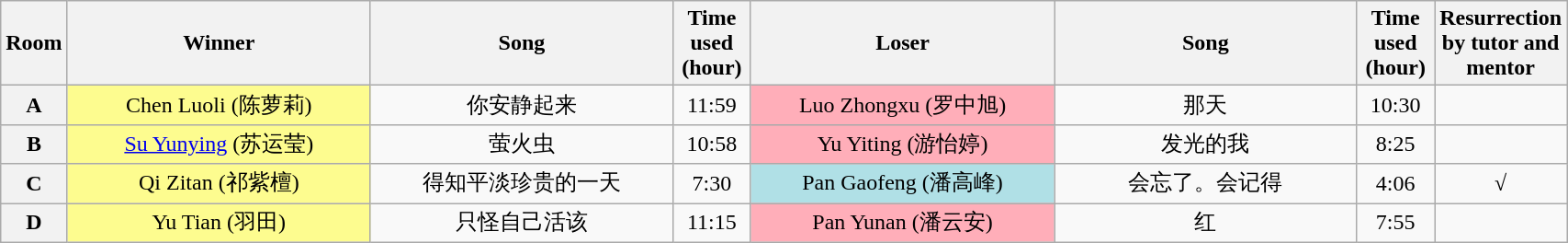<table class="wikitable" style="text-align:center;width:90%;">
<tr>
<th width="1%">Room</th>
<th width="20%">Winner</th>
<th width="20%">Song</th>
<th width="5%">Time used (hour)</th>
<th width="20%">Loser</th>
<th width="20%">Song</th>
<th width="5%">Time used (hour)</th>
<th width="1%">Resurrection by tutor and mentor</th>
</tr>
<tr>
<th>A</th>
<td style="background:#FDFC8F;">Chen Luoli (陈萝莉)</td>
<td>你安静起来<br></td>
<td>11:59</td>
<td style="background:#FFAEB9;">Luo Zhongxu (罗中旭)</td>
<td>那天<br></td>
<td>10:30</td>
<td></td>
</tr>
<tr>
<th>B</th>
<td style="background:#FDFC8F;"><a href='#'>Su Yunying</a> (苏运莹)</td>
<td>萤火虫<br></td>
<td>10:58</td>
<td style="background:#FFAEB9;">Yu Yiting (游怡婷)</td>
<td>发光的我<br></td>
<td>8:25</td>
<td></td>
</tr>
<tr>
<th>C</th>
<td style="background:#FDFC8F;">Qi Zitan (祁紫檀)</td>
<td>得知平淡珍贵的一天<br></td>
<td>7:30</td>
<td style="background:#B0E0E6;">Pan Gaofeng (潘高峰)</td>
<td>会忘了。会记得<br></td>
<td>4:06</td>
<td>√</td>
</tr>
<tr>
<th>D</th>
<td style="background:#FDFC8F;">Yu Tian (羽田)</td>
<td>只怪自己活该<br></td>
<td>11:15</td>
<td style="background:#FFAEB9;">Pan Yunan (潘云安)</td>
<td>红<br></td>
<td>7:55</td>
<td></td>
</tr>
</table>
